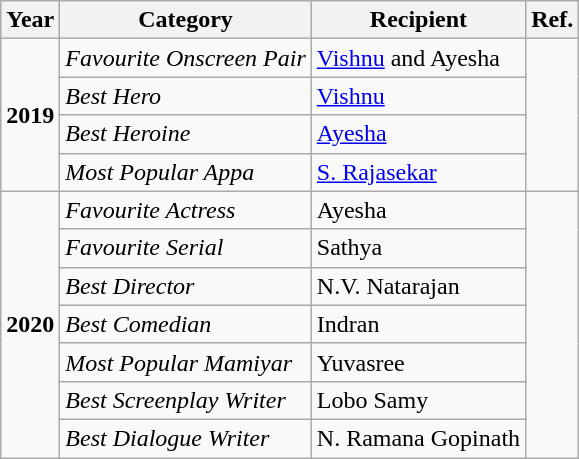<table class="wikitable">
<tr>
<th>Year</th>
<th>Category</th>
<th>Recipient</th>
<th>Ref.</th>
</tr>
<tr>
<td rowspan="4"><strong>2019</strong></td>
<td><em>Favourite Onscreen Pair</em></td>
<td><a href='#'>Vishnu</a> and Ayesha</td>
<td rowspan="4"></td>
</tr>
<tr>
<td><em>Best Hero</em></td>
<td><a href='#'>Vishnu</a></td>
</tr>
<tr>
<td><em>Best Heroine</em></td>
<td><a href='#'>Ayesha</a></td>
</tr>
<tr>
<td><em>Most Popular Appa</em></td>
<td><a href='#'>S. Rajasekar</a></td>
</tr>
<tr>
<td rowspan="7"><strong>2020</strong></td>
<td><em>Favourite Actress</em></td>
<td>Ayesha</td>
<td rowspan="7"></td>
</tr>
<tr>
<td><em>Favourite Serial</em></td>
<td>Sathya</td>
</tr>
<tr>
<td><em>Best Director</em></td>
<td>N.V. Natarajan</td>
</tr>
<tr>
<td><em>Best Comedian</em></td>
<td>Indran</td>
</tr>
<tr>
<td><em>Most Popular Mamiyar</em></td>
<td>Yuvasree</td>
</tr>
<tr>
<td><em>Best Screenplay Writer</em></td>
<td>Lobo Samy</td>
</tr>
<tr>
<td><em>Best Dialogue Writer</em></td>
<td>N. Ramana Gopinath</td>
</tr>
</table>
